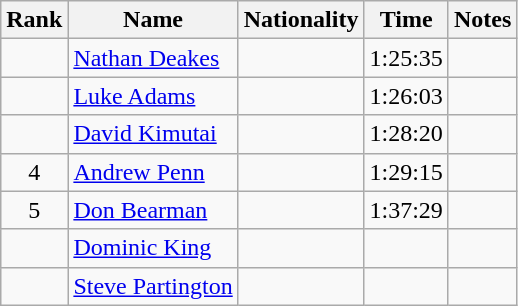<table class="wikitable sortable" style="text-align:center">
<tr>
<th>Rank</th>
<th>Name</th>
<th>Nationality</th>
<th>Time</th>
<th>Notes</th>
</tr>
<tr>
<td></td>
<td align=left><a href='#'>Nathan Deakes</a></td>
<td align=left></td>
<td>1:25:35</td>
<td></td>
</tr>
<tr>
<td></td>
<td align=left><a href='#'>Luke Adams</a></td>
<td align=left></td>
<td>1:26:03</td>
<td></td>
</tr>
<tr>
<td></td>
<td align=left><a href='#'>David Kimutai</a></td>
<td align=left></td>
<td>1:28:20</td>
<td></td>
</tr>
<tr>
<td>4</td>
<td align=left><a href='#'>Andrew Penn</a></td>
<td align=left></td>
<td>1:29:15</td>
<td></td>
</tr>
<tr>
<td>5</td>
<td align=left><a href='#'>Don Bearman</a></td>
<td align=left></td>
<td>1:37:29</td>
<td></td>
</tr>
<tr>
<td></td>
<td align=left><a href='#'>Dominic King</a></td>
<td align=left></td>
<td></td>
<td></td>
</tr>
<tr>
<td></td>
<td align=left><a href='#'>Steve Partington</a></td>
<td align=left></td>
<td></td>
<td></td>
</tr>
</table>
